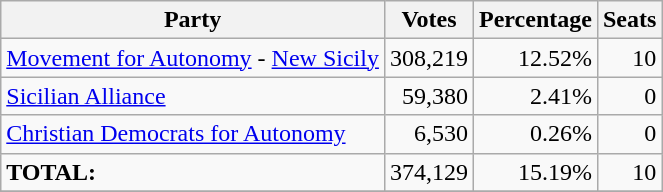<table class="wikitable" style="text-align:right">
<tr>
<th>Party</th>
<th>Votes</th>
<th>Percentage</th>
<th>Seats</th>
</tr>
<tr>
<td style="text-align:left;"><a href='#'>Movement for Autonomy</a> - <a href='#'>New Sicily</a></td>
<td>308,219</td>
<td>12.52%</td>
<td>10</td>
</tr>
<tr>
<td style="text-align:left;"><a href='#'>Sicilian Alliance</a></td>
<td>59,380</td>
<td>2.41%</td>
<td>0</td>
</tr>
<tr>
<td style="text-align:left;"><a href='#'>Christian Democrats for Autonomy</a></td>
<td>6,530</td>
<td>0.26%</td>
<td>0</td>
</tr>
<tr>
<td style="text-align:left;"><strong>TOTAL:</strong></td>
<td>374,129</td>
<td>15.19%</td>
<td>10</td>
</tr>
<tr>
</tr>
</table>
